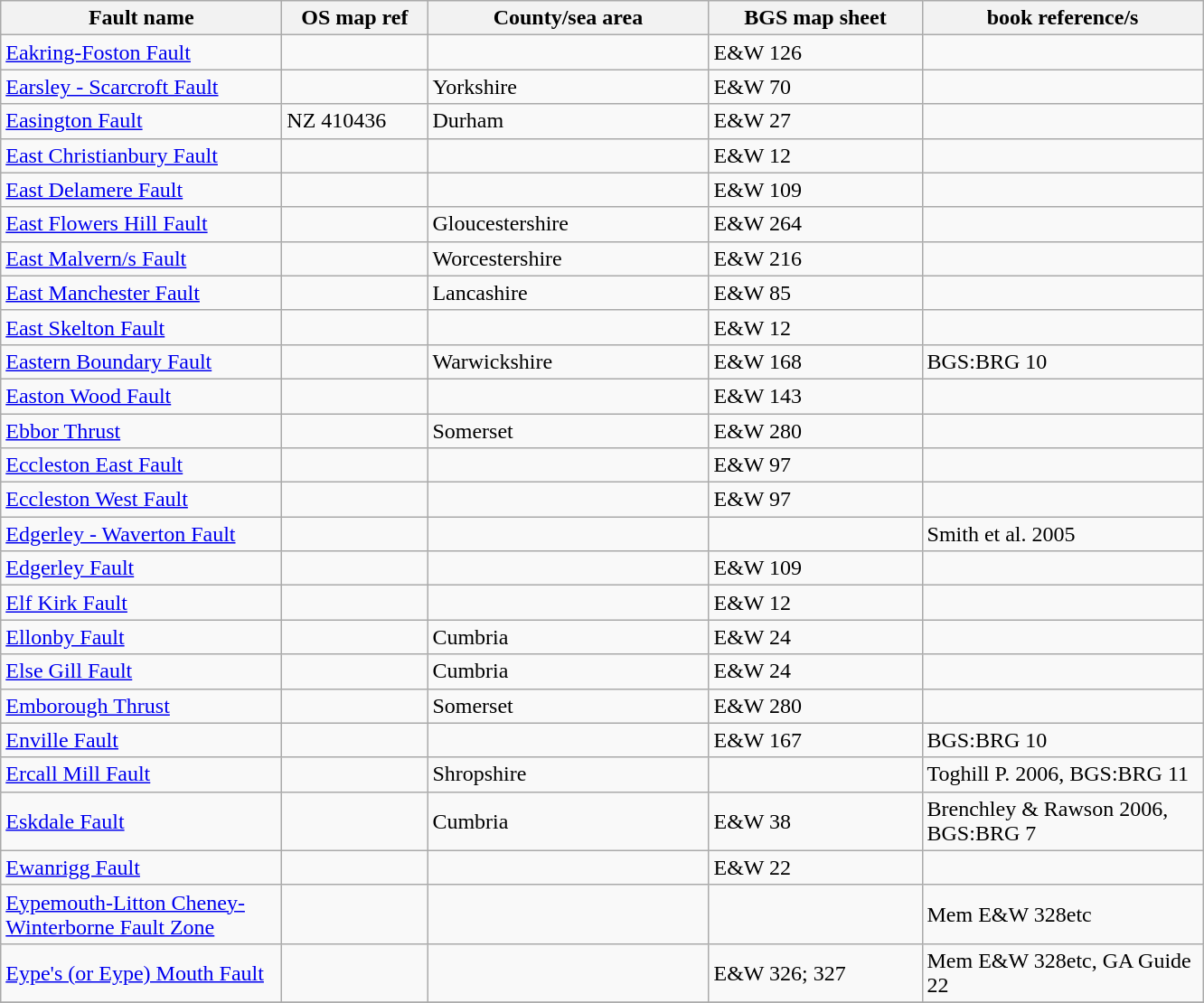<table class="wikitable">
<tr>
<th width="200pt">Fault name</th>
<th width="100pt">OS map ref</th>
<th width="200pt">County/sea area</th>
<th width="150pt">BGS map sheet</th>
<th width="200pt">book reference/s</th>
</tr>
<tr>
<td><a href='#'>Eakring-Foston Fault</a></td>
<td></td>
<td></td>
<td>E&W 126</td>
<td></td>
</tr>
<tr>
<td><a href='#'>Earsley - Scarcroft Fault</a></td>
<td></td>
<td>Yorkshire</td>
<td>E&W 70</td>
<td></td>
</tr>
<tr>
<td><a href='#'>Easington Fault</a></td>
<td>NZ 410436</td>
<td>Durham</td>
<td>E&W 27</td>
<td></td>
</tr>
<tr>
<td><a href='#'>East Christianbury Fault</a></td>
<td></td>
<td></td>
<td>E&W 12</td>
<td></td>
</tr>
<tr>
<td><a href='#'>East Delamere Fault</a></td>
<td></td>
<td></td>
<td>E&W 109</td>
<td></td>
</tr>
<tr>
<td><a href='#'>East Flowers Hill Fault</a></td>
<td></td>
<td>Gloucestershire</td>
<td>E&W 264</td>
<td></td>
</tr>
<tr>
<td><a href='#'>East Malvern/s Fault</a></td>
<td></td>
<td>Worcestershire</td>
<td>E&W 216</td>
<td></td>
</tr>
<tr>
<td><a href='#'>East Manchester Fault</a></td>
<td></td>
<td>Lancashire</td>
<td>E&W 85</td>
<td></td>
</tr>
<tr>
<td><a href='#'>East Skelton Fault</a></td>
<td></td>
<td></td>
<td>E&W 12</td>
<td></td>
</tr>
<tr>
<td><a href='#'>Eastern Boundary Fault</a></td>
<td></td>
<td>Warwickshire</td>
<td>E&W 168</td>
<td>BGS:BRG 10</td>
</tr>
<tr>
<td><a href='#'>Easton Wood Fault</a></td>
<td></td>
<td></td>
<td>E&W 143</td>
<td></td>
</tr>
<tr>
<td><a href='#'>Ebbor Thrust</a></td>
<td></td>
<td>Somerset</td>
<td>E&W 280</td>
<td></td>
</tr>
<tr>
<td><a href='#'>Eccleston East Fault</a></td>
<td></td>
<td></td>
<td>E&W 97</td>
<td></td>
</tr>
<tr>
<td><a href='#'>Eccleston West Fault</a></td>
<td></td>
<td></td>
<td>E&W 97</td>
<td></td>
</tr>
<tr>
<td><a href='#'>Edgerley - Waverton Fault</a></td>
<td></td>
<td></td>
<td></td>
<td>Smith et al. 2005</td>
</tr>
<tr>
<td><a href='#'>Edgerley Fault</a></td>
<td></td>
<td></td>
<td>E&W 109</td>
<td></td>
</tr>
<tr>
<td><a href='#'>Elf Kirk Fault</a></td>
<td></td>
<td></td>
<td>E&W 12</td>
<td></td>
</tr>
<tr>
<td><a href='#'>Ellonby Fault</a></td>
<td></td>
<td>Cumbria</td>
<td>E&W 24</td>
<td></td>
</tr>
<tr>
<td><a href='#'>Else Gill Fault</a></td>
<td></td>
<td>Cumbria</td>
<td>E&W 24</td>
<td></td>
</tr>
<tr>
<td><a href='#'>Emborough Thrust</a></td>
<td></td>
<td>Somerset</td>
<td>E&W 280</td>
<td></td>
</tr>
<tr>
<td><a href='#'>Enville Fault</a></td>
<td></td>
<td></td>
<td>E&W 167</td>
<td>BGS:BRG 10</td>
</tr>
<tr>
<td><a href='#'>Ercall Mill Fault</a></td>
<td></td>
<td>Shropshire</td>
<td></td>
<td>Toghill P. 2006, BGS:BRG 11</td>
</tr>
<tr>
<td><a href='#'>Eskdale Fault</a></td>
<td></td>
<td>Cumbria</td>
<td>E&W 38</td>
<td>Brenchley & Rawson 2006, BGS:BRG 7</td>
</tr>
<tr>
<td><a href='#'>Ewanrigg Fault</a></td>
<td></td>
<td></td>
<td>E&W 22</td>
<td></td>
</tr>
<tr>
<td><a href='#'>Eypemouth-Litton Cheney-Winterborne Fault Zone</a></td>
<td></td>
<td></td>
<td></td>
<td>Mem E&W 328etc</td>
</tr>
<tr>
<td><a href='#'>Eype's (or Eype) Mouth Fault</a></td>
<td></td>
<td></td>
<td>E&W 326; 327</td>
<td>Mem E&W 328etc, GA Guide 22</td>
</tr>
<tr>
</tr>
</table>
